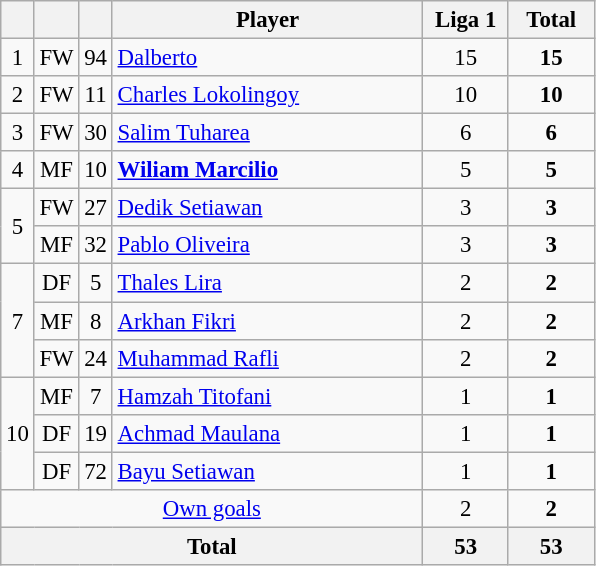<table class="wikitable sortable" style="font-size: 95%; text-align: center;">
<tr>
<th width=10></th>
<th width=10></th>
<th width=10></th>
<th width=200>Player</th>
<th width=50>Liga 1</th>
<th width=50>Total</th>
</tr>
<tr>
<td>1</td>
<td>FW</td>
<td>94</td>
<td align=left> <a href='#'>Dalberto</a></td>
<td>15</td>
<td><strong>15</strong></td>
</tr>
<tr>
<td>2</td>
<td>FW</td>
<td>11</td>
<td align=left> <a href='#'>Charles Lokolingoy</a></td>
<td>10</td>
<td><strong>10</strong></td>
</tr>
<tr>
<td>3</td>
<td>FW</td>
<td>30</td>
<td align=left> <a href='#'>Salim Tuharea</a></td>
<td>6</td>
<td><strong>6</strong></td>
</tr>
<tr>
<td>4</td>
<td>MF</td>
<td>10</td>
<td align=left> <strong><a href='#'>Wiliam Marcilio</a></strong></td>
<td>5</td>
<td><strong>5</strong></td>
</tr>
<tr>
<td rowspan="2">5</td>
<td>FW</td>
<td>27</td>
<td align=left> <a href='#'>Dedik Setiawan</a></td>
<td>3</td>
<td><strong>3</strong></td>
</tr>
<tr>
<td>MF</td>
<td>32</td>
<td align=left> <a href='#'>Pablo Oliveira</a></td>
<td>3</td>
<td><strong>3</strong></td>
</tr>
<tr>
<td rowspan="3">7</td>
<td>DF</td>
<td>5</td>
<td align=left> <a href='#'>Thales Lira</a></td>
<td>2</td>
<td><strong>2</strong></td>
</tr>
<tr>
<td>MF</td>
<td>8</td>
<td align=left> <a href='#'>Arkhan Fikri</a></td>
<td>2</td>
<td><strong>2</strong></td>
</tr>
<tr>
<td>FW</td>
<td>24</td>
<td align=left> <a href='#'>Muhammad Rafli</a></td>
<td>2</td>
<td><strong>2</strong></td>
</tr>
<tr>
<td rowspan="3">10</td>
<td>MF</td>
<td>7</td>
<td align=left> <a href='#'>Hamzah Titofani</a></td>
<td>1</td>
<td><strong>1</strong></td>
</tr>
<tr>
<td>DF</td>
<td>19</td>
<td align=left> <a href='#'>Achmad Maulana</a></td>
<td>1</td>
<td><strong>1</strong></td>
</tr>
<tr>
<td>DF</td>
<td>72</td>
<td align=left> <a href='#'>Bayu Setiawan</a></td>
<td>1</td>
<td><strong>1</strong></td>
</tr>
<tr>
<td colspan=4><a href='#'>Own goals</a></td>
<td>2</td>
<td><strong>2</strong></td>
</tr>
<tr>
<th colspan=4>Total</th>
<th>53</th>
<th>53</th>
</tr>
</table>
